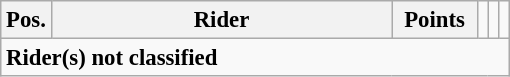<table class="wikitable" style="font-size: 95%">
<tr valign=top >
<th width=20px  valign=middle>Pos.</th>
<th width=220px valign=middle>Rider</th>
<th width=50px  valign=middle>Points</th>
<td></td>
<td></td>
<td><br>





















</td>
</tr>
<tr>
<td colspan=6 ><strong>Rider(s) not classified</strong><br>

</td>
</tr>
</table>
